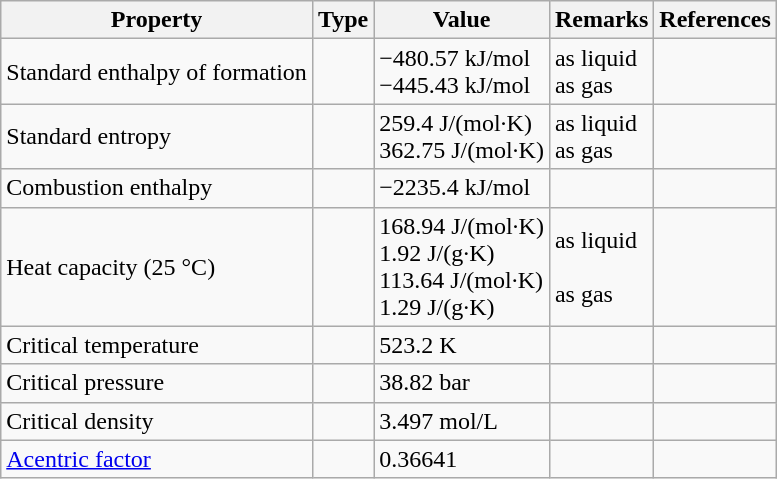<table class="wikitable">
<tr>
<th>Property</th>
<th>Type</th>
<th>Value</th>
<th>Remarks</th>
<th>References</th>
</tr>
<tr>
<td>Standard enthalpy of formation</td>
<td> <br></td>
<td>−480.57 kJ/mol <br> −445.43 kJ/mol</td>
<td>as liquid <br> as gas</td>
<td></td>
</tr>
<tr>
<td>Standard entropy</td>
<td> <br></td>
<td>259.4 J/(mol·K) <br> 362.75 J/(mol·K)</td>
<td>as liquid <br> as gas</td>
<td></td>
</tr>
<tr>
<td>Combustion enthalpy</td>
<td></td>
<td>−2235.4 kJ/mol</td>
<td></td>
<td></td>
</tr>
<tr>
<td>Heat capacity (25 °C)</td>
<td></td>
<td>168.94 J/(mol·K) <br> 1.92 J/(g·K) <br> 113.64 J/(mol·K) <br> 1.29 J/(g·K)</td>
<td>as liquid <br><br> as gas</td>
<td></td>
</tr>
<tr>
<td>Critical temperature</td>
<td></td>
<td>523.2 K</td>
<td></td>
<td></td>
</tr>
<tr>
<td>Critical pressure</td>
<td></td>
<td>38.82 bar</td>
<td></td>
<td></td>
</tr>
<tr>
<td>Critical density</td>
<td></td>
<td>3.497 mol/L</td>
<td></td>
<td></td>
</tr>
<tr>
<td><a href='#'>Acentric factor</a></td>
<td></td>
<td>0.36641</td>
<td></td>
<td></td>
</tr>
</table>
